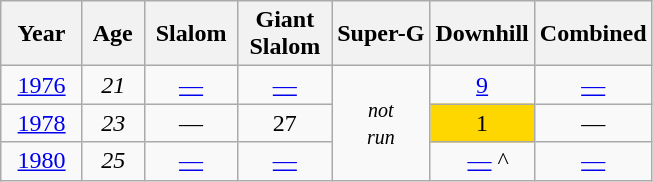<table class=wikitable style="text-align:center">
<tr>
<th>  Year  </th>
<th> Age </th>
<th> Slalom </th>
<th>Giant<br> Slalom </th>
<th>Super-G</th>
<th>Downhill</th>
<th>Combined</th>
</tr>
<tr>
<td><a href='#'>1976</a></td>
<td><em>21</em></td>
<td><a href='#'>—</a></td>
<td><a href='#'>—</a></td>
<td rowspan=4><small><em>not<br>run</em></small></td>
<td><a href='#'>9</a></td>
<td><a href='#'>—</a></td>
</tr>
<tr>
<td><a href='#'>1978</a></td>
<td><em>23</em></td>
<td>—</td>
<td>27</td>
<td style="background:gold;">1</td>
<td>—</td>
</tr>
<tr>
<td><a href='#'>1980</a></td>
<td><em>25</em></td>
<td><a href='#'>—</a></td>
<td><a href='#'>—</a></td>
<td>  <a href='#'>—</a> ^</td>
<td><a href='#'>—</a></td>
</tr>
</table>
